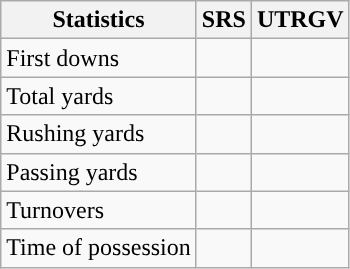<table class="wikitable" style="float:left">
<tr>
<th>Statistics</th>
<th>SRS</th>
<th>UTRGV</th>
</tr>
<tr>
<td>First downs</td>
<td></td>
<td></td>
</tr>
<tr>
<td>Total yards</td>
<td></td>
<td></td>
</tr>
<tr>
<td>Rushing yards</td>
<td></td>
<td></td>
</tr>
<tr>
<td>Passing yards</td>
<td></td>
<td></td>
</tr>
<tr>
<td>Turnovers</td>
<td></td>
<td></td>
</tr>
<tr>
<td>Time of possession</td>
<td></td>
<td></td>
</tr>
</table>
